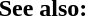<table style="margin:auto; margin:0 auto;" class="toccolours">
<tr>
<td style="text-align:center;"><strong>See also:</strong></td>
<td style="text-align:center;"><br>




</td>
</tr>
</table>
